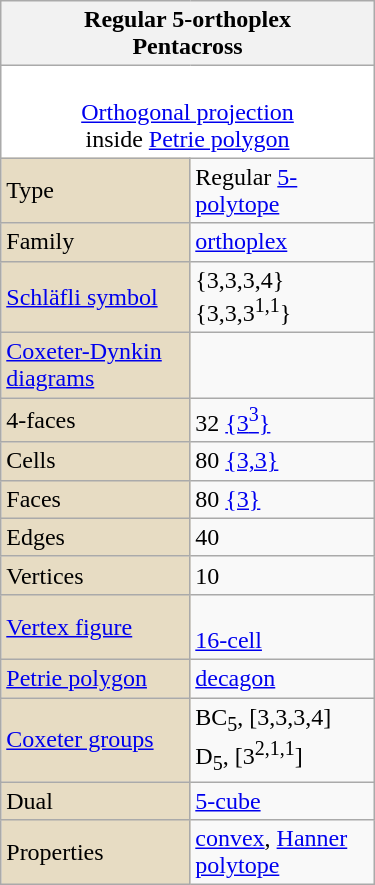<table class="wikitable" align="right" style="margin-left:10px" width="250">
<tr>
<th bgcolor=#e7dcc3 colspan=2>Regular 5-orthoplex<br>Pentacross</th>
</tr>
<tr>
<td bgcolor=#ffffff align=center colspan=2><br><a href='#'>Orthogonal projection</a><br>inside <a href='#'>Petrie polygon</a></td>
</tr>
<tr>
<td bgcolor=#e7dcc3>Type</td>
<td>Regular <a href='#'>5-polytope</a></td>
</tr>
<tr>
<td bgcolor=#e7dcc3>Family</td>
<td><a href='#'>orthoplex</a></td>
</tr>
<tr>
<td bgcolor=#e7dcc3><a href='#'>Schläfli symbol</a></td>
<td>{3,3,3,4}<br>{3,3,3<sup>1,1</sup>}</td>
</tr>
<tr>
<td bgcolor=#e7dcc3><a href='#'>Coxeter-Dynkin diagrams</a></td>
<td><br></td>
</tr>
<tr>
<td bgcolor=#e7dcc3>4-faces</td>
<td>32 <a href='#'>{3<sup>3</sup>}</a> </td>
</tr>
<tr>
<td bgcolor=#e7dcc3>Cells</td>
<td>80 <a href='#'>{3,3}</a> </td>
</tr>
<tr>
<td bgcolor=#e7dcc3>Faces</td>
<td>80 <a href='#'>{3}</a></td>
</tr>
<tr>
<td bgcolor=#e7dcc3>Edges</td>
<td>40</td>
</tr>
<tr>
<td bgcolor=#e7dcc3>Vertices</td>
<td>10</td>
</tr>
<tr>
<td bgcolor=#e7dcc3><a href='#'>Vertex figure</a></td>
<td><br><a href='#'>16-cell</a></td>
</tr>
<tr>
<td bgcolor=#e7dcc3><a href='#'>Petrie polygon</a></td>
<td><a href='#'>decagon</a></td>
</tr>
<tr>
<td bgcolor=#e7dcc3><a href='#'>Coxeter groups</a></td>
<td>BC<sub>5</sub>, [3,3,3,4]<br>D<sub>5</sub>, [3<sup>2,1,1</sup>]</td>
</tr>
<tr>
<td bgcolor=#e7dcc3>Dual</td>
<td><a href='#'>5-cube</a></td>
</tr>
<tr>
<td bgcolor=#e7dcc3>Properties</td>
<td><a href='#'>convex</a>, <a href='#'>Hanner polytope</a></td>
</tr>
</table>
